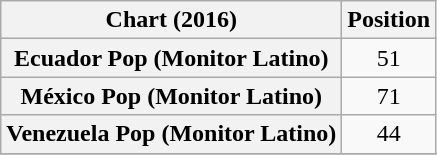<table class="wikitable plainrowheaders sortable" style="text-align:center">
<tr>
<th scope="col">Chart (2016)</th>
<th scope="col">Position</th>
</tr>
<tr>
<th scope="row">Ecuador Pop (Monitor Latino)</th>
<td>51</td>
</tr>
<tr>
<th scope="row">México Pop (Monitor Latino)</th>
<td>71</td>
</tr>
<tr>
<th scope="row">Venezuela Pop (Monitor Latino)</th>
<td>44</td>
</tr>
<tr>
</tr>
</table>
